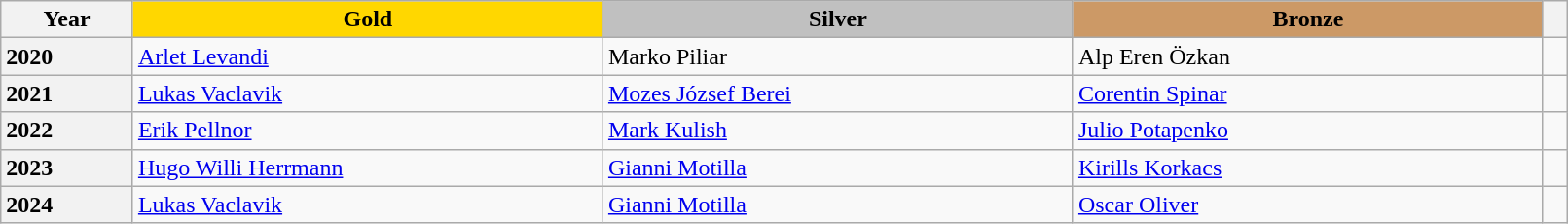<table class="wikitable unsortable" style="text-align:left; width:85%">
<tr>
<th scope="col" style="text-align:center">Year</th>
<td scope="col" style="text-align:center; width:30%; background:gold"><strong>Gold</strong></td>
<td scope="col" style="text-align:center; width:30%; background:silver"><strong>Silver</strong></td>
<td scope="col" style="text-align:center; width:30%; background:#c96"><strong>Bronze</strong></td>
<th scope="col" style="text-align:center"></th>
</tr>
<tr>
<th scope="row" style="text-align:left">2020</th>
<td> <a href='#'>Arlet Levandi</a></td>
<td> Marko Piliar</td>
<td> Alp Eren Özkan</td>
<td></td>
</tr>
<tr>
<th scope="row" style="text-align:left">2021</th>
<td> <a href='#'>Lukas Vaclavik</a></td>
<td> <a href='#'>Mozes József Berei</a></td>
<td> <a href='#'>Corentin Spinar</a></td>
<td></td>
</tr>
<tr>
<th scope="row" style="text-align:left">2022</th>
<td> <a href='#'>Erik Pellnor</a></td>
<td> <a href='#'>Mark Kulish</a></td>
<td> <a href='#'>Julio Potapenko</a></td>
<td></td>
</tr>
<tr>
<th scope="row" style="text-align:left">2023</th>
<td> <a href='#'>Hugo Willi Herrmann</a></td>
<td> <a href='#'>Gianni Motilla</a></td>
<td> <a href='#'>Kirills Korkacs</a></td>
<td></td>
</tr>
<tr>
<th scope="row" style="text-align:left">2024</th>
<td> <a href='#'>Lukas Vaclavik</a></td>
<td> <a href='#'>Gianni Motilla</a></td>
<td> <a href='#'>Oscar Oliver</a></td>
<td></td>
</tr>
</table>
